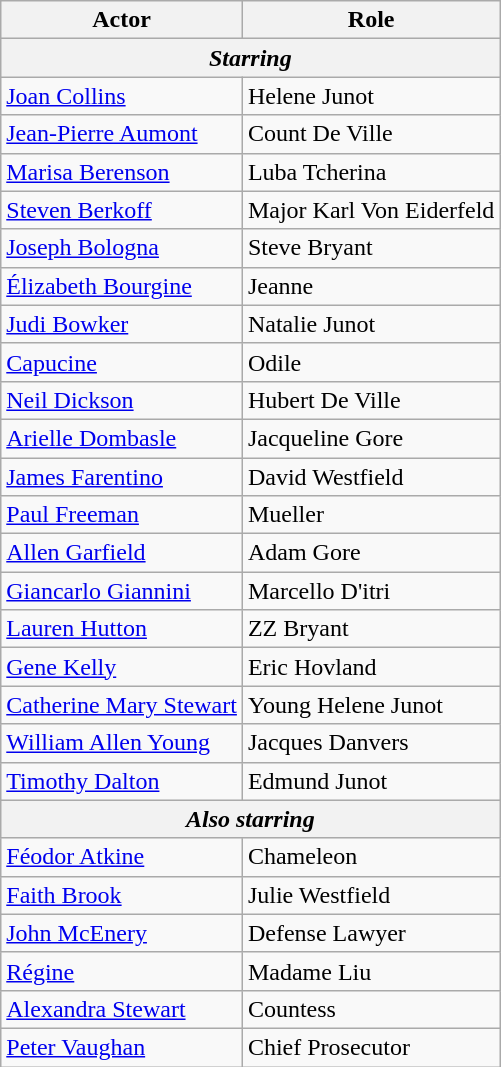<table class="wikitable">
<tr>
<th>Actor</th>
<th>Role</th>
</tr>
<tr>
<th colspan="2"><em>Starring</em></th>
</tr>
<tr>
<td><a href='#'>Joan Collins</a></td>
<td>Helene Junot</td>
</tr>
<tr>
<td><a href='#'>Jean-Pierre Aumont</a></td>
<td>Count De Ville</td>
</tr>
<tr>
<td><a href='#'>Marisa Berenson</a></td>
<td>Luba Tcherina</td>
</tr>
<tr>
<td><a href='#'>Steven Berkoff</a></td>
<td>Major Karl Von Eiderfeld</td>
</tr>
<tr>
<td><a href='#'>Joseph Bologna</a></td>
<td>Steve Bryant</td>
</tr>
<tr>
<td><a href='#'>Élizabeth Bourgine</a></td>
<td>Jeanne</td>
</tr>
<tr>
<td><a href='#'>Judi Bowker</a></td>
<td>Natalie Junot</td>
</tr>
<tr>
<td><a href='#'>Capucine</a></td>
<td>Odile</td>
</tr>
<tr>
<td><a href='#'>Neil Dickson</a></td>
<td>Hubert De Ville</td>
</tr>
<tr>
<td><a href='#'>Arielle Dombasle</a></td>
<td>Jacqueline Gore</td>
</tr>
<tr>
<td><a href='#'>James Farentino</a></td>
<td>David Westfield</td>
</tr>
<tr>
<td><a href='#'>Paul Freeman</a></td>
<td>Mueller</td>
</tr>
<tr>
<td><a href='#'>Allen Garfield</a></td>
<td>Adam Gore</td>
</tr>
<tr>
<td><a href='#'>Giancarlo Giannini</a></td>
<td>Marcello D'itri</td>
</tr>
<tr>
<td><a href='#'>Lauren Hutton</a></td>
<td>ZZ Bryant</td>
</tr>
<tr>
<td><a href='#'>Gene Kelly</a></td>
<td>Eric Hovland</td>
</tr>
<tr>
<td><a href='#'>Catherine Mary Stewart</a></td>
<td>Young Helene Junot</td>
</tr>
<tr>
<td><a href='#'>William Allen Young</a></td>
<td>Jacques Danvers</td>
</tr>
<tr>
<td><a href='#'>Timothy Dalton</a></td>
<td>Edmund Junot</td>
</tr>
<tr>
<th colspan="2"><em>Also starring</em></th>
</tr>
<tr>
<td><a href='#'>Féodor Atkine</a></td>
<td>Chameleon</td>
</tr>
<tr>
<td><a href='#'>Faith Brook</a></td>
<td>Julie Westfield</td>
</tr>
<tr>
<td><a href='#'>John McEnery</a></td>
<td>Defense Lawyer</td>
</tr>
<tr>
<td><a href='#'>Régine</a></td>
<td>Madame Liu</td>
</tr>
<tr>
<td><a href='#'>Alexandra Stewart</a></td>
<td>Countess</td>
</tr>
<tr>
<td><a href='#'>Peter Vaughan</a></td>
<td>Chief Prosecutor</td>
</tr>
</table>
